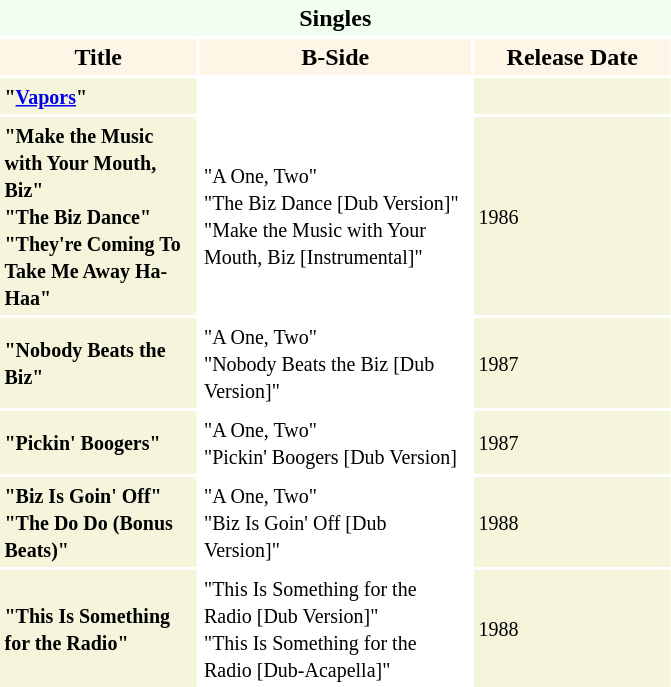<table cellpadding="3" align="all">
<tr>
<td align="center" bgcolor="honeydew" colspan="5"><strong>Singles</strong></td>
</tr>
<tr>
<th align="center" width="125" bgcolor="oldlace"><strong>Title</strong></th>
<th align="center" width="175" bgcolor="oldlace"><strong>B-Side</strong></th>
<th align="center" width="125" bgcolor="oldlace"><strong>Release Date</strong></th>
</tr>
<tr>
<td bgcolor="beige"><small><strong>"<a href='#'>Vapors</a>"</strong></small></td>
<td></td>
<td bgcolor="beige"></td>
</tr>
<tr>
<td bgcolor="beige"><small><strong>"Make the Music with Your Mouth, Biz"<br>"The Biz Dance"<br>"They're  Coming To Take Me Away Ha-Haa"</strong></small></td>
<td><small>"A One, Two"<br>"The Biz Dance [Dub Version]"<br>"Make the Music with Your Mouth, Biz [Instrumental]"</small></td>
<td bgcolor="beige"><small>1986</small></td>
</tr>
<tr>
<td bgcolor="beige"><small><strong>"Nobody Beats the Biz"</strong></small></td>
<td><small>"A One, Two"<br>"Nobody Beats the Biz [Dub Version]"</small></td>
<td bgcolor="beige"><small>1987</small></td>
</tr>
<tr>
<td bgcolor="beige"><small><strong>"Pickin' Boogers"</strong></small></td>
<td><small>"A One, Two"<br>"Pickin' Boogers [Dub Version]</small></td>
<td bgcolor="beige"><small>1987</small></td>
</tr>
<tr>
<td bgcolor="beige"><small><strong>"Biz Is Goin' Off"<br>"The Do Do (Bonus Beats)"</strong></small></td>
<td><small>"A One, Two"<br>"Biz Is Goin' Off [Dub Version]"</small></td>
<td bgcolor="beige"><small>1988</small></td>
</tr>
<tr>
<td bgcolor="beige"><small><strong>"This Is Something for the Radio"</strong></small></td>
<td><small>"This Is Something for the Radio [Dub Version]"<br>"This Is Something for the Radio [Dub-Acapella]"</small></td>
<td bgcolor="beige"><small>1988</small></td>
</tr>
<tr>
</tr>
</table>
